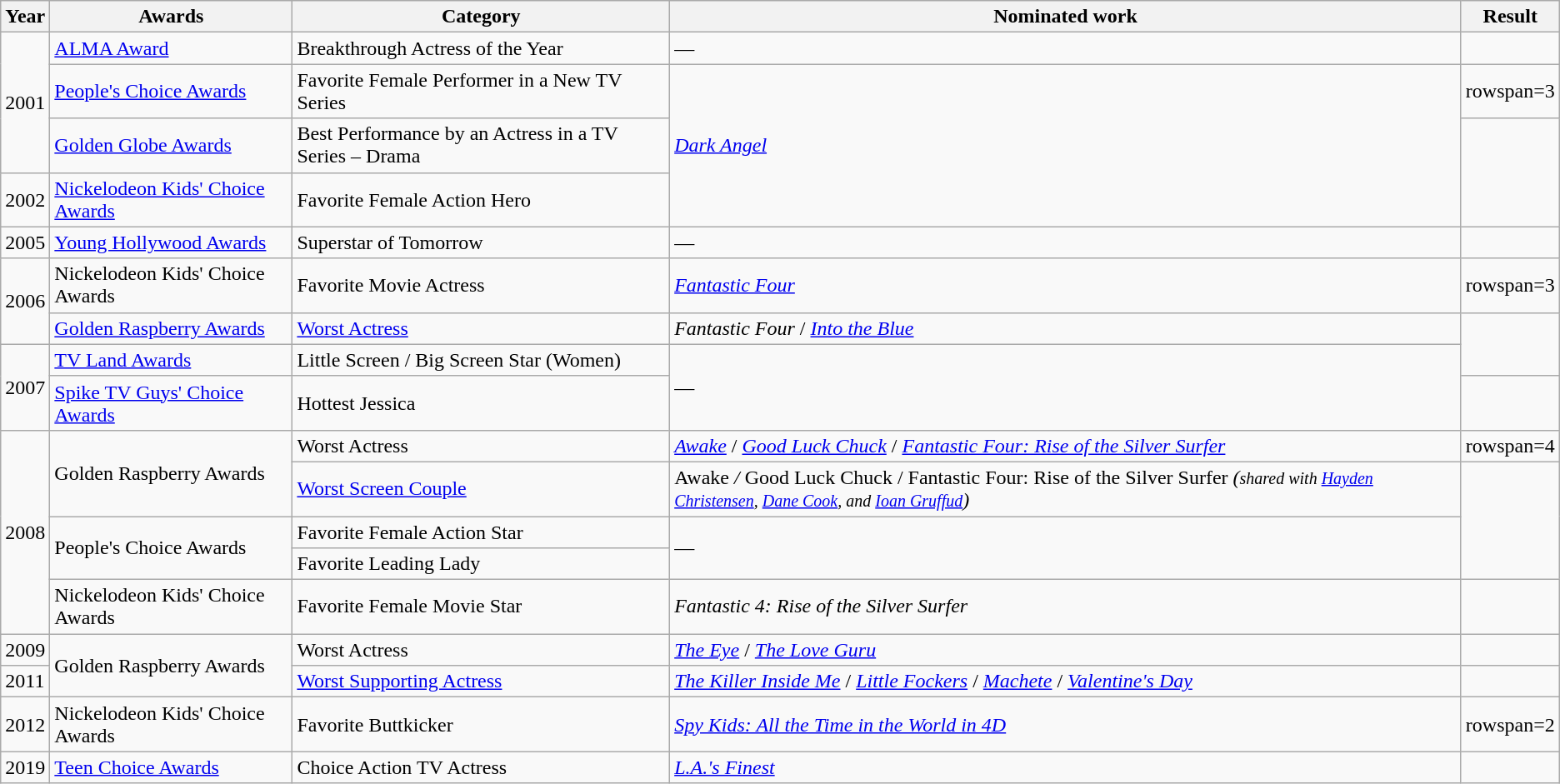<table class="wikitable">
<tr>
<th>Year</th>
<th>Awards</th>
<th>Category</th>
<th>Nominated work</th>
<th>Result</th>
</tr>
<tr>
<td rowspan=3>2001</td>
<td><a href='#'>ALMA Award</a></td>
<td>Breakthrough Actress of the Year</td>
<td>—</td>
<td></td>
</tr>
<tr>
<td><a href='#'>People's Choice Awards</a></td>
<td>Favorite Female Performer in a New TV Series</td>
<td rowspan=3><em><a href='#'>Dark Angel</a></em></td>
<td>rowspan=3 </td>
</tr>
<tr>
<td><a href='#'>Golden Globe Awards</a></td>
<td>Best Performance by an Actress in a TV Series – Drama</td>
</tr>
<tr>
<td>2002</td>
<td><a href='#'>Nickelodeon Kids' Choice Awards</a></td>
<td>Favorite Female Action Hero</td>
</tr>
<tr>
<td>2005</td>
<td><a href='#'>Young Hollywood Awards</a></td>
<td>Superstar of Tomorrow</td>
<td>—</td>
<td></td>
</tr>
<tr>
<td rowspan=2>2006</td>
<td>Nickelodeon Kids' Choice Awards</td>
<td>Favorite Movie Actress</td>
<td><em><a href='#'>Fantastic Four</a></em></td>
<td>rowspan=3 </td>
</tr>
<tr>
<td><a href='#'>Golden Raspberry Awards</a></td>
<td><a href='#'>Worst Actress</a></td>
<td><em>Fantastic Four</em> / <em><a href='#'>Into the Blue</a></em></td>
</tr>
<tr>
<td rowspan=2>2007</td>
<td><a href='#'>TV Land Awards</a></td>
<td>Little Screen / Big Screen Star (Women)</td>
<td rowspan=2>—</td>
</tr>
<tr>
<td><a href='#'>Spike TV Guys' Choice Awards</a></td>
<td>Hottest Jessica</td>
<td></td>
</tr>
<tr>
<td rowspan=5>2008</td>
<td rowspan=2>Golden Raspberry Awards</td>
<td>Worst Actress</td>
<td><em><a href='#'>Awake</a></em> / <em><a href='#'>Good Luck Chuck</a></em> / <em><a href='#'>Fantastic Four: Rise of the Silver Surfer</a></em></td>
<td>rowspan=4 </td>
</tr>
<tr>
<td><a href='#'>Worst Screen Couple</a></td>
<td>Awake<em> / </em>Good Luck Chuck / Fantastic Four: Rise of the Silver Surfer<em> (<small>shared with <a href='#'>Hayden Christensen</a>, <a href='#'>Dane Cook</a>, and <a href='#'>Ioan Gruffud</a></small>)</em></td>
</tr>
<tr>
<td rowspan=2>People's Choice Awards</td>
<td>Favorite Female Action Star</td>
<td rowspan=2>—</td>
</tr>
<tr>
<td>Favorite Leading Lady</td>
</tr>
<tr>
<td>Nickelodeon Kids' Choice Awards</td>
<td>Favorite Female Movie Star</td>
<td><em>Fantastic 4: Rise of the Silver Surfer</em></td>
<td></td>
</tr>
<tr>
<td>2009</td>
<td rowspan=2>Golden Raspberry Awards</td>
<td>Worst Actress</td>
<td><em><a href='#'>The Eye</a></em> / <em><a href='#'>The Love Guru</a></em></td>
<td></td>
</tr>
<tr>
<td>2011</td>
<td><a href='#'>Worst Supporting Actress</a></td>
<td><em><a href='#'>The Killer Inside Me</a></em> / <em><a href='#'>Little Fockers</a></em> / <em><a href='#'>Machete</a></em> / <em><a href='#'>Valentine's Day</a></em></td>
<td></td>
</tr>
<tr>
<td>2012</td>
<td>Nickelodeon Kids' Choice Awards</td>
<td>Favorite Buttkicker</td>
<td><em><a href='#'>Spy Kids: All the Time in the World in 4D</a></em></td>
<td>rowspan=2 </td>
</tr>
<tr>
<td>2019</td>
<td><a href='#'>Teen Choice Awards</a></td>
<td>Choice Action TV Actress</td>
<td><em><a href='#'>L.A.'s Finest</a></em></td>
</tr>
</table>
